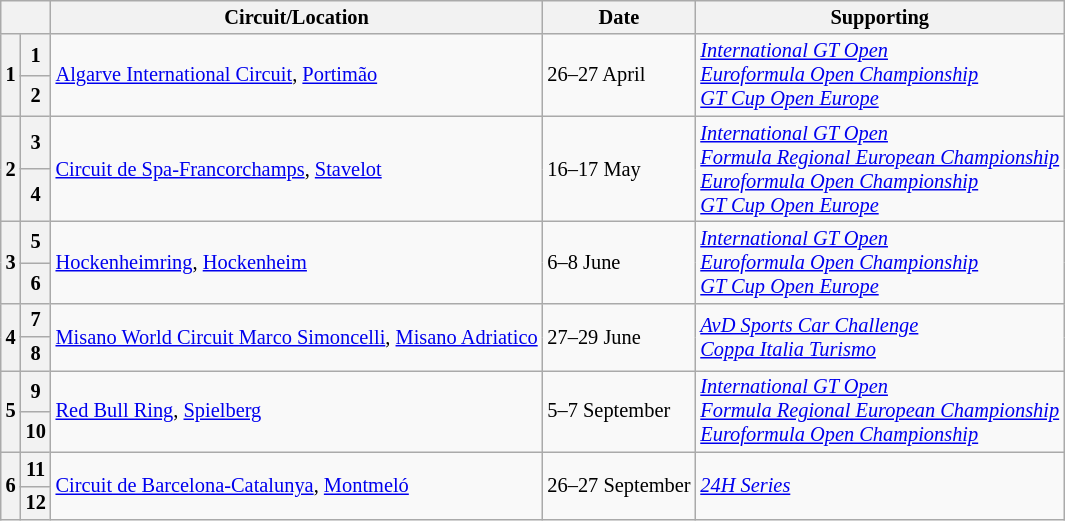<table class="wikitable" style="font-size: 85%;">
<tr>
<th colspan="2"></th>
<th>Circuit/Location</th>
<th>Date</th>
<th>Supporting</th>
</tr>
<tr>
<th rowspan="2">1</th>
<th>1</th>
<td rowspan="2"> <a href='#'>Algarve International Circuit</a>, <a href='#'>Portimão</a></td>
<td rowspan="2">26–27 April</td>
<td rowspan="2"><em><a href='#'>International GT Open</a><br><a href='#'>Euroformula Open Championship</a><br><a href='#'>GT Cup Open Europe</a></em></td>
</tr>
<tr>
<th>2</th>
</tr>
<tr>
<th rowspan="2">2</th>
<th>3</th>
<td rowspan="2"> <a href='#'>Circuit de Spa-Francorchamps</a>, <a href='#'>Stavelot</a></td>
<td rowspan="2">16–17 May</td>
<td rowspan="2"><em><a href='#'>International GT Open</a><br><a href='#'>Formula Regional European Championship</a><br><a href='#'>Euroformula Open Championship</a><br><a href='#'>GT Cup Open Europe</a></em></td>
</tr>
<tr>
<th>4</th>
</tr>
<tr>
<th rowspan="2">3</th>
<th>5</th>
<td rowspan="2"> <a href='#'>Hockenheimring</a>, <a href='#'>Hockenheim</a></td>
<td rowspan="2">6–8 June</td>
<td rowspan="2"><em><a href='#'>International GT Open</a><br><a href='#'>Euroformula Open Championship</a><br><a href='#'>GT Cup Open Europe</a></em></td>
</tr>
<tr>
<th>6</th>
</tr>
<tr>
<th rowspan="2">4</th>
<th>7</th>
<td rowspan="2"> <a href='#'>Misano World Circuit Marco Simoncelli</a>, <a href='#'>Misano Adriatico</a></td>
<td rowspan="2">27–29 June</td>
<td rowspan="2"><em><a href='#'>AvD Sports Car Challenge</a><br><a href='#'>Coppa Italia Turismo</a></em></td>
</tr>
<tr>
<th>8</th>
</tr>
<tr>
<th rowspan="2">5</th>
<th>9</th>
<td rowspan="2"> <a href='#'>Red Bull Ring</a>, <a href='#'>Spielberg</a></td>
<td rowspan="2">5–7 September</td>
<td rowspan="2"><em><a href='#'>International GT Open</a><br><a href='#'>Formula Regional European Championship</a><br><a href='#'>Euroformula Open Championship</a></em></td>
</tr>
<tr>
<th>10</th>
</tr>
<tr>
<th rowspan="2">6</th>
<th>11</th>
<td rowspan="2"> <a href='#'>Circuit de Barcelona-Catalunya</a>, <a href='#'>Montmeló</a></td>
<td rowspan="2">26–27 September</td>
<td rowspan="2"><em><a href='#'>24H Series</a></em></td>
</tr>
<tr>
<th>12</th>
</tr>
</table>
